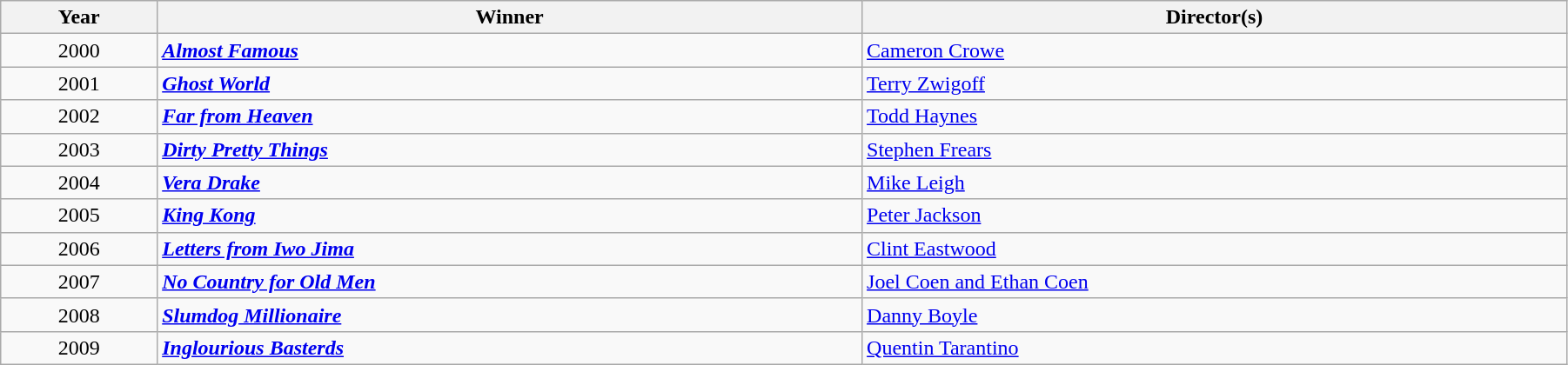<table class="wikitable" width="95%" cellpadding="5">
<tr>
<th width="10%">Year</th>
<th width="45%">Winner</th>
<th width="45%">Director(s)</th>
</tr>
<tr>
<td style="text-align:center;">2000</td>
<td><strong> <em><a href='#'>Almost Famous</a></em> </strong></td>
<td><a href='#'>Cameron Crowe</a></td>
</tr>
<tr>
<td style="text-align:center;">2001</td>
<td><strong> <em><a href='#'>Ghost World</a></em> </strong></td>
<td><a href='#'>Terry Zwigoff</a></td>
</tr>
<tr>
<td style="text-align:center;">2002</td>
<td><strong> <em><a href='#'>Far from Heaven</a></em> </strong></td>
<td><a href='#'>Todd Haynes</a></td>
</tr>
<tr>
<td style="text-align:center;">2003</td>
<td><strong> <em><a href='#'>Dirty Pretty Things</a></em> </strong></td>
<td><a href='#'>Stephen Frears</a></td>
</tr>
<tr>
<td style="text-align:center;">2004</td>
<td><strong> <em><a href='#'>Vera Drake</a></em> </strong></td>
<td><a href='#'>Mike Leigh</a></td>
</tr>
<tr>
<td style="text-align:center;">2005</td>
<td><strong> <em><a href='#'>King Kong</a></em> </strong></td>
<td><a href='#'>Peter Jackson</a></td>
</tr>
<tr>
<td style="text-align:center;">2006</td>
<td><strong> <em><a href='#'>Letters from Iwo Jima</a></em> </strong></td>
<td><a href='#'>Clint Eastwood</a></td>
</tr>
<tr>
<td style="text-align:center;">2007</td>
<td><strong> <em><a href='#'>No Country for Old Men</a></em> </strong></td>
<td><a href='#'>Joel Coen and Ethan Coen</a></td>
</tr>
<tr>
<td style="text-align:center;">2008</td>
<td><strong> <em><a href='#'>Slumdog Millionaire</a></em> </strong></td>
<td><a href='#'>Danny Boyle</a></td>
</tr>
<tr>
<td style="text-align:center;">2009</td>
<td><strong> <em><a href='#'>Inglourious Basterds</a></em> </strong></td>
<td><a href='#'>Quentin Tarantino</a></td>
</tr>
</table>
